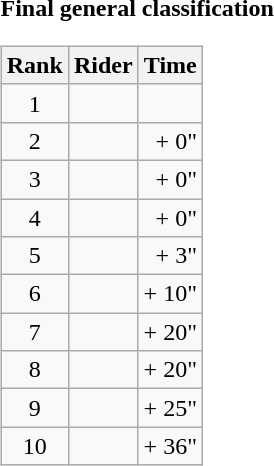<table>
<tr>
<td><strong>Final general classification</strong><br><table class="wikitable">
<tr>
<th scope="col">Rank</th>
<th scope="col">Rider</th>
<th scope="col">Time</th>
</tr>
<tr>
<td style="text-align:center;">1</td>
<td></td>
<td style="text-align:right;"></td>
</tr>
<tr>
<td style="text-align:center;">2</td>
<td></td>
<td style="text-align:right;">+ 0"</td>
</tr>
<tr>
<td style="text-align:center;">3</td>
<td></td>
<td style="text-align:right;">+ 0"</td>
</tr>
<tr>
<td style="text-align:center;">4</td>
<td></td>
<td style="text-align:right;">+ 0"</td>
</tr>
<tr>
<td style="text-align:center;">5</td>
<td></td>
<td style="text-align:right;">+ 3"</td>
</tr>
<tr>
<td style="text-align:center;">6</td>
<td></td>
<td style="text-align:right;">+ 10"</td>
</tr>
<tr>
<td style="text-align:center;">7</td>
<td></td>
<td style="text-align:right;">+ 20"</td>
</tr>
<tr>
<td style="text-align:center;">8</td>
<td></td>
<td style="text-align:right;">+ 20"</td>
</tr>
<tr>
<td style="text-align:center;">9</td>
<td></td>
<td style="text-align:right;">+ 25"</td>
</tr>
<tr>
<td style="text-align:center;">10</td>
<td></td>
<td style="text-align:right;">+ 36"</td>
</tr>
</table>
</td>
</tr>
</table>
